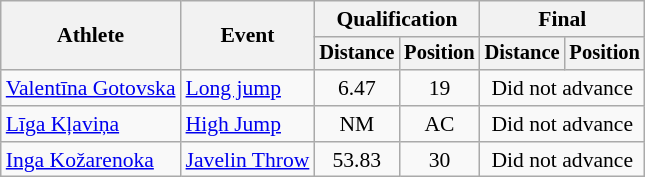<table class=wikitable style="font-size:90%">
<tr>
<th rowspan="2">Athlete</th>
<th rowspan="2">Event</th>
<th colspan="2">Qualification</th>
<th colspan="2">Final</th>
</tr>
<tr style="font-size:95%">
<th>Distance</th>
<th>Position</th>
<th>Distance</th>
<th>Position</th>
</tr>
<tr align=center>
<td align=left><a href='#'>Valentīna Gotovska</a></td>
<td align=left><a href='#'>Long jump</a></td>
<td>6.47</td>
<td>19</td>
<td colspan=2>Did not advance</td>
</tr>
<tr align=center>
<td align=left><a href='#'>Līga Kļaviņa</a></td>
<td align=left><a href='#'>High Jump</a></td>
<td>NM</td>
<td>AC</td>
<td colspan=2>Did not advance</td>
</tr>
<tr align=center>
<td align=left><a href='#'>Inga Kožarenoka</a></td>
<td align=left><a href='#'>Javelin Throw</a></td>
<td>53.83</td>
<td>30</td>
<td colspan=2>Did not advance</td>
</tr>
</table>
